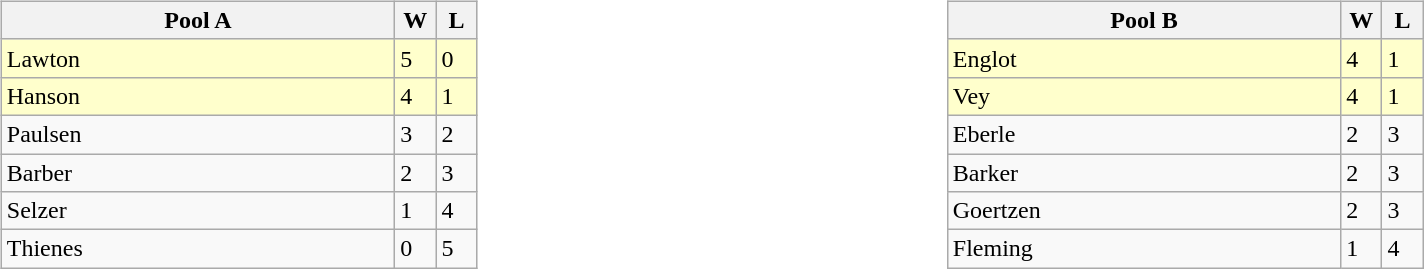<table table>
<tr>
<td valign=top width=10%><br><table class=wikitable>
<tr>
<th width=255>Pool A</th>
<th width=20>W</th>
<th width=20>L</th>
</tr>
<tr bgcolor=#ffffcc>
<td>Lawton</td>
<td>5</td>
<td>0</td>
</tr>
<tr bgcolor=#ffffcc>
<td>Hanson</td>
<td>4</td>
<td>1</td>
</tr>
<tr>
<td>Paulsen</td>
<td>3</td>
<td>2</td>
</tr>
<tr>
<td>Barber</td>
<td>2</td>
<td>3</td>
</tr>
<tr>
<td>Selzer</td>
<td>1</td>
<td>4</td>
</tr>
<tr>
<td>Thienes</td>
<td>0</td>
<td>5</td>
</tr>
</table>
</td>
<td valign=top width=10%><br><table class=wikitable>
<tr>
<th width=255>Pool B</th>
<th width=20>W</th>
<th width=20>L</th>
</tr>
<tr bgcolor=#ffffcc>
<td>Englot</td>
<td>4</td>
<td>1</td>
</tr>
<tr bgcolor=#ffffcc>
<td>Vey</td>
<td>4</td>
<td>1</td>
</tr>
<tr>
<td>Eberle</td>
<td>2</td>
<td>3</td>
</tr>
<tr>
<td>Barker</td>
<td>2</td>
<td>3</td>
</tr>
<tr>
<td>Goertzen</td>
<td>2</td>
<td>3</td>
</tr>
<tr>
<td>Fleming</td>
<td>1</td>
<td>4</td>
</tr>
</table>
</td>
</tr>
</table>
